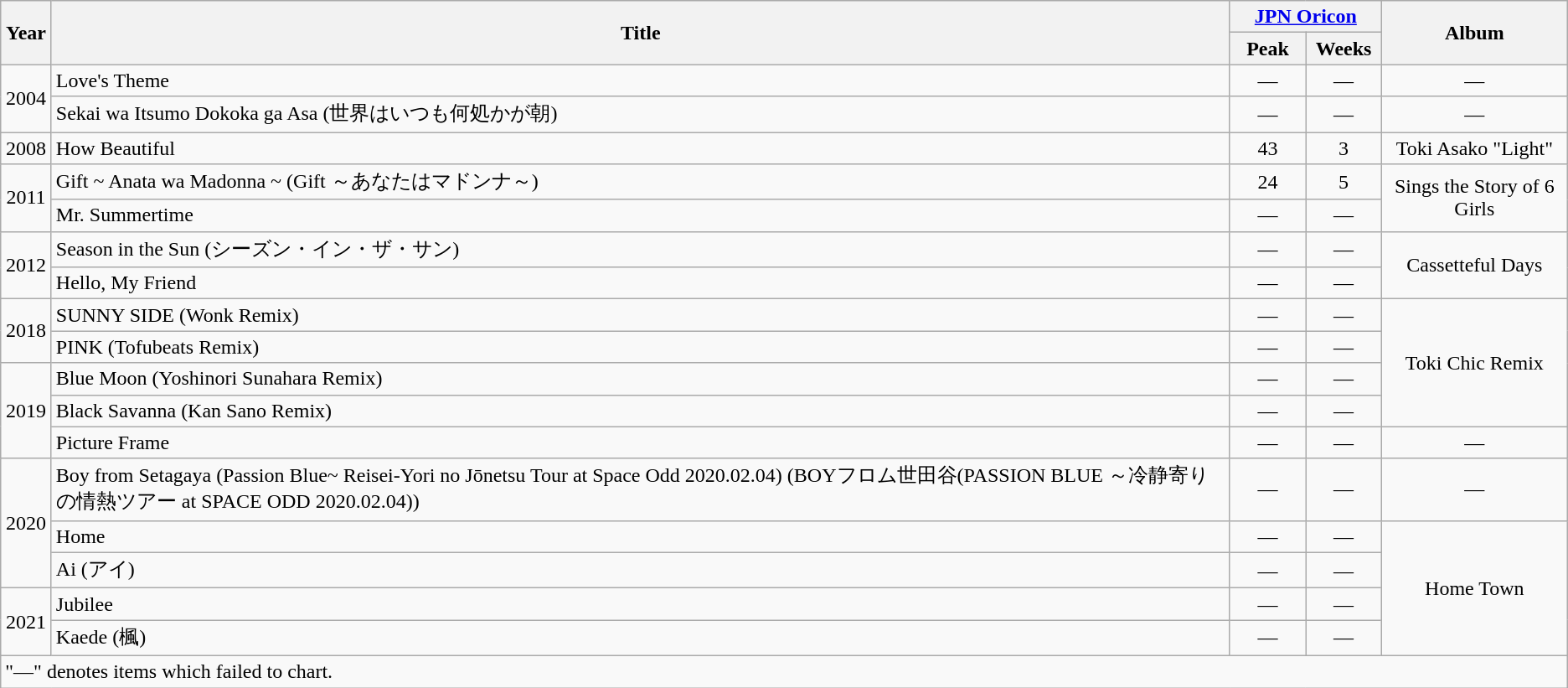<table class="wikitable">
<tr>
<th rowspan="2" style="width:33px;">Year</th>
<th rowspan="2">Title</th>
<th colspan="2" style="width:106px;"><a href='#'>JPN Oricon</a></th>
<th rowspan="2">Album</th>
</tr>
<tr>
<th style="width:53px;">Peak</th>
<th style="width:53px;">Weeks</th>
</tr>
<tr>
<td rowspan="2" style="text-align:center;">2004</td>
<td>Love's Theme</td>
<td style="text-align:center;">—</td>
<td style="text-align:center;">—</td>
<td style="text-align:center;">—</td>
</tr>
<tr>
<td>Sekai wa Itsumo Dokoka ga Asa (世界はいつも何処かが朝)</td>
<td style="text-align:center;">—</td>
<td style="text-align:center;">—</td>
<td style="text-align:center;">—</td>
</tr>
<tr>
<td style="text-align:center;">2008</td>
<td>How Beautiful</td>
<td style="text-align:center;">43</td>
<td style="text-align:center;">3</td>
<td style="text-align:center;">Toki Asako "Light"</td>
</tr>
<tr>
<td rowspan="2" style="text-align:center;">2011</td>
<td>Gift ~ Anata wa Madonna ~ (Gift ～あなたはマドンナ～)</td>
<td style="text-align:center;">24</td>
<td style="text-align:center;">5</td>
<td rowspan="2" style="text-align:center;">Sings the Story of 6 Girls</td>
</tr>
<tr>
<td>Mr. Summertime</td>
<td style="text-align:center;">—</td>
<td style="text-align:center;">—</td>
</tr>
<tr>
<td rowspan="2" style="text-align:center;">2012</td>
<td>Season in the Sun (シーズン・イン・ザ・サン)</td>
<td style="text-align:center;">—</td>
<td style="text-align:center;">—</td>
<td rowspan="2" style="text-align:center;">Cassetteful Days</td>
</tr>
<tr>
<td>Hello, My Friend</td>
<td style="text-align:center;">—</td>
<td style="text-align:center;">—</td>
</tr>
<tr>
<td rowspan="2" style="text-align:center;">2018</td>
<td>SUNNY SIDE (Wonk Remix)</td>
<td style="text-align:center;">—</td>
<td style="text-align:center;">—</td>
<td rowspan="4" style="text-align:center;">Toki Chic Remix</td>
</tr>
<tr>
<td>PINK (Tofubeats Remix)</td>
<td style="text-align:center;">—</td>
<td style="text-align:center;">—</td>
</tr>
<tr>
<td rowspan="3" style="text-align:center;">2019</td>
<td>Blue Moon (Yoshinori Sunahara Remix)</td>
<td style="text-align:center;">—</td>
<td style="text-align:center;">—</td>
</tr>
<tr>
<td>Black Savanna (Kan Sano Remix)</td>
<td style="text-align:center;">—</td>
<td style="text-align:center;">—</td>
</tr>
<tr>
<td>Picture Frame</td>
<td style="text-align:center;">—</td>
<td style="text-align:center;">—</td>
<td style="text-align:center;">—</td>
</tr>
<tr>
<td rowspan="3" style="text-align:center;">2020</td>
<td>Boy from Setagaya (Passion Blue~ Reisei-Yori no Jōnetsu Tour at Space Odd 2020.02.04) (BOYフロム世田谷(PASSION BLUE ～冷静寄りの情熱ツアー at SPACE ODD 2020.02.04))</td>
<td style="text-align:center;">—</td>
<td style="text-align:center;">—</td>
<td style="text-align:center;">—</td>
</tr>
<tr>
<td>Home</td>
<td style="text-align:center;">—</td>
<td style="text-align:center;">—</td>
<td rowspan="4" style="text-align:center;">Home Town</td>
</tr>
<tr>
<td>Ai (アイ)</td>
<td style="text-align:center;">—</td>
<td style="text-align:center;">—</td>
</tr>
<tr>
<td rowspan="2" style="text-align:center;">2021</td>
<td>Jubilee</td>
<td style="text-align:center;">—</td>
<td style="text-align:center;">—</td>
</tr>
<tr>
<td>Kaede (楓)</td>
<td style="text-align:center;">—</td>
<td style="text-align:center;">—</td>
</tr>
<tr>
<td colspan="5">"—" denotes items which failed to chart.</td>
</tr>
</table>
